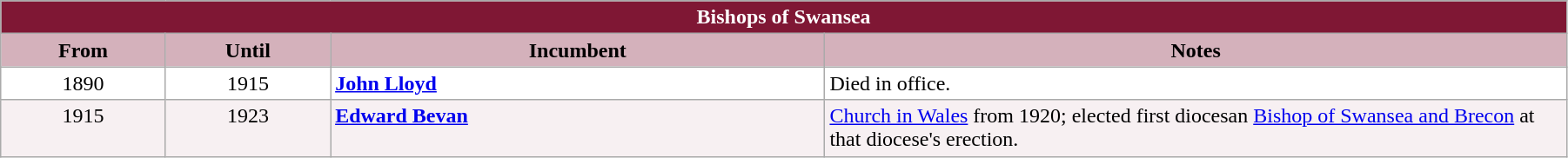<table class="wikitable" style="width:95%;" border="1" cellpadding="2">
<tr>
<th colspan="4" style="background-color: #7F1734; color: white;">Bishops of Swansea</th>
</tr>
<tr valign=top>
<th style="background-color:#D4B1BB" width="10%">From</th>
<th style="background-color:#D4B1BB" width="10%">Until</th>
<th style="background-color:#D4B1BB" width="30%">Incumbent</th>
<th style="background-color:#D4B1BB" width="45%">Notes</th>
</tr>
<tr valign=top style="background: white;">
<td align="center">1890</td>
<td align="center">1915</td>
<td><strong><a href='#'>John Lloyd</a></strong></td>
<td>Died in office.</td>
</tr>
<tr valign=top style="background: #F7F0F2;">
<td align="center">1915</td>
<td align="center">1923</td>
<td><strong><a href='#'>Edward Bevan</a></strong></td>
<td><a href='#'>Church in Wales</a> from 1920; elected first diocesan <a href='#'>Bishop of Swansea and Brecon</a> at that diocese's erection.</td>
</tr>
</table>
